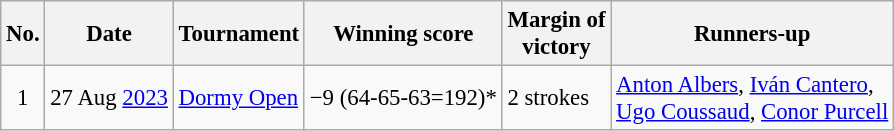<table class="wikitable" style="font-size:95%;">
<tr>
<th>No.</th>
<th>Date</th>
<th>Tournament</th>
<th>Winning score</th>
<th>Margin of<br>victory</th>
<th>Runners-up</th>
</tr>
<tr>
<td align=center>1</td>
<td align=right>27 Aug <a href='#'>2023</a></td>
<td><a href='#'>Dormy Open</a></td>
<td>−9 (64-65-63=192)*</td>
<td>2 strokes</td>
<td> <a href='#'>Anton Albers</a>,  <a href='#'>Iván Cantero</a>,<br> <a href='#'>Ugo Coussaud</a>,  <a href='#'>Conor Purcell</a></td>
</tr>
</table>
